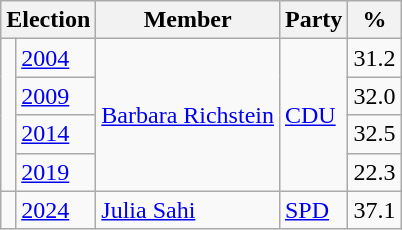<table class=wikitable>
<tr>
<th colspan=2>Election</th>
<th>Member</th>
<th>Party</th>
<th>%</th>
</tr>
<tr>
<td rowspan=4 bgcolor=></td>
<td><a href='#'>2004</a></td>
<td rowspan=4><a href='#'>Barbara Richstein</a></td>
<td rowspan=4><a href='#'>CDU</a></td>
<td align=right>31.2</td>
</tr>
<tr>
<td><a href='#'>2009</a></td>
<td align=right>32.0</td>
</tr>
<tr>
<td><a href='#'>2014</a></td>
<td align=right>32.5</td>
</tr>
<tr>
<td><a href='#'>2019</a></td>
<td align=right>22.3</td>
</tr>
<tr>
<td bgcolor=></td>
<td><a href='#'>2024</a></td>
<td><a href='#'>Julia Sahi</a></td>
<td><a href='#'>SPD</a></td>
<td align=right>37.1</td>
</tr>
</table>
